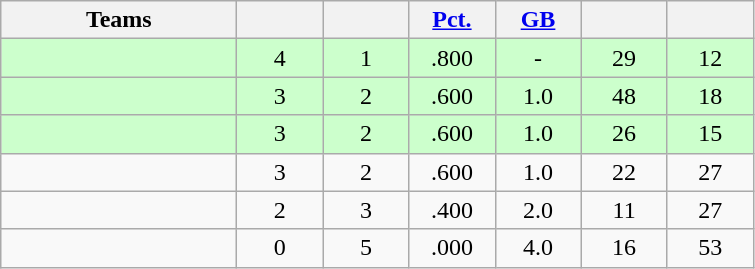<table class="wikitable" style="text-align:center;">
<tr>
<th width="150">Teams</th>
<th width="50"></th>
<th width="50"></th>
<th width="50"><a href='#'>Pct.</a></th>
<th width="50"><a href='#'>GB</a></th>
<th width="50"></th>
<th width="50"></th>
</tr>
<tr style="background-color:#ccffcc">
<td align=left></td>
<td>4</td>
<td>1</td>
<td>.800</td>
<td>-</td>
<td>29</td>
<td>12</td>
</tr>
<tr style="background-color:#ccffcc">
<td align=left></td>
<td>3</td>
<td>2</td>
<td>.600</td>
<td>1.0</td>
<td>48</td>
<td>18</td>
</tr>
<tr style="background-color:#ccffcc">
<td align=left></td>
<td>3</td>
<td>2</td>
<td>.600</td>
<td>1.0</td>
<td>26</td>
<td>15</td>
</tr>
<tr style="background-color:">
<td align=left></td>
<td>3</td>
<td>2</td>
<td>.600</td>
<td>1.0</td>
<td>22</td>
<td>27</td>
</tr>
<tr style="background-color:">
<td align=left></td>
<td>2</td>
<td>3</td>
<td>.400</td>
<td>2.0</td>
<td>11</td>
<td>27</td>
</tr>
<tr style="background-color:">
<td align=left></td>
<td>0</td>
<td>5</td>
<td>.000</td>
<td>4.0</td>
<td>16</td>
<td>53</td>
</tr>
</table>
